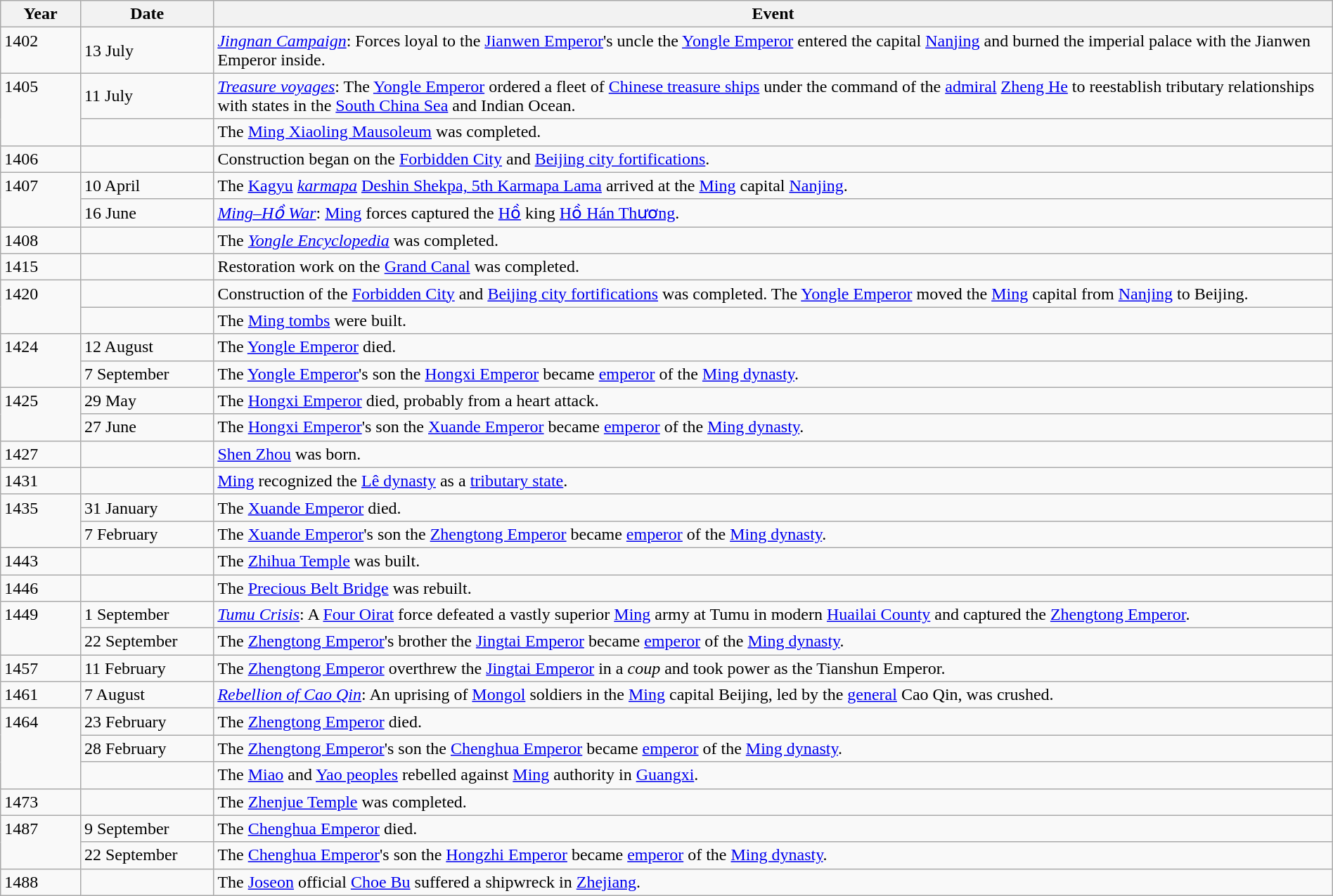<table class="wikitable" width="100%">
<tr>
<th style="width:6%">Year</th>
<th style="width:10%">Date</th>
<th>Event</th>
</tr>
<tr>
<td valign="top">1402</td>
<td>13 July</td>
<td><em><a href='#'>Jingnan Campaign</a></em>: Forces loyal to the <a href='#'>Jianwen Emperor</a>'s uncle the <a href='#'>Yongle Emperor</a> entered the capital <a href='#'>Nanjing</a> and burned the imperial palace with the Jianwen Emperor inside.</td>
</tr>
<tr>
<td rowspan="2" valign="top">1405</td>
<td>11 July</td>
<td><em><a href='#'>Treasure voyages</a></em>: The <a href='#'>Yongle Emperor</a> ordered a fleet of <a href='#'>Chinese treasure ships</a> under the command of the <a href='#'>admiral</a> <a href='#'>Zheng He</a> to reestablish tributary relationships with states in the <a href='#'>South China Sea</a> and Indian Ocean.</td>
</tr>
<tr>
<td></td>
<td>The <a href='#'>Ming Xiaoling Mausoleum</a> was completed.</td>
</tr>
<tr>
<td>1406</td>
<td></td>
<td>Construction began on the <a href='#'>Forbidden City</a> and <a href='#'>Beijing city fortifications</a>.</td>
</tr>
<tr>
<td rowspan="2" valign="top">1407</td>
<td>10 April</td>
<td>The <a href='#'>Kagyu</a> <em><a href='#'>karmapa</a></em> <a href='#'>Deshin Shekpa, 5th Karmapa Lama</a> arrived at the <a href='#'>Ming</a> capital <a href='#'>Nanjing</a>.</td>
</tr>
<tr>
<td>16 June</td>
<td><em><a href='#'>Ming–Hồ War</a></em>: <a href='#'>Ming</a> forces captured the <a href='#'>Hồ</a> king <a href='#'>Hồ Hán Thương</a>.</td>
</tr>
<tr>
<td>1408</td>
<td></td>
<td>The <em><a href='#'>Yongle Encyclopedia</a></em> was completed.</td>
</tr>
<tr>
<td>1415</td>
<td></td>
<td>Restoration work on the <a href='#'>Grand Canal</a> was completed.</td>
</tr>
<tr>
<td rowspan="2" valign="top">1420</td>
<td></td>
<td>Construction of the <a href='#'>Forbidden City</a> and <a href='#'>Beijing city fortifications</a> was completed.  The <a href='#'>Yongle Emperor</a> moved the <a href='#'>Ming</a> capital from <a href='#'>Nanjing</a> to Beijing.</td>
</tr>
<tr>
<td></td>
<td>The <a href='#'>Ming tombs</a> were built.</td>
</tr>
<tr>
<td rowspan="2" valign="top">1424</td>
<td>12 August</td>
<td>The <a href='#'>Yongle Emperor</a> died.</td>
</tr>
<tr>
<td>7 September</td>
<td>The <a href='#'>Yongle Emperor</a>'s son the <a href='#'>Hongxi Emperor</a> became <a href='#'>emperor</a> of the <a href='#'>Ming dynasty</a>.</td>
</tr>
<tr>
<td rowspan="2" valign="top">1425</td>
<td>29 May</td>
<td>The <a href='#'>Hongxi Emperor</a> died, probably from a heart attack.</td>
</tr>
<tr>
<td>27 June</td>
<td>The <a href='#'>Hongxi Emperor</a>'s son the <a href='#'>Xuande Emperor</a> became <a href='#'>emperor</a> of the <a href='#'>Ming dynasty</a>.</td>
</tr>
<tr>
<td>1427</td>
<td></td>
<td><a href='#'>Shen Zhou</a> was born.</td>
</tr>
<tr>
<td>1431</td>
<td></td>
<td><a href='#'>Ming</a> recognized the <a href='#'>Lê dynasty</a> as a <a href='#'>tributary state</a>.</td>
</tr>
<tr>
<td rowspan="2" valign="top">1435</td>
<td>31 January</td>
<td>The <a href='#'>Xuande Emperor</a> died.</td>
</tr>
<tr>
<td>7 February</td>
<td>The <a href='#'>Xuande Emperor</a>'s son the <a href='#'>Zhengtong Emperor</a> became <a href='#'>emperor</a> of the <a href='#'>Ming dynasty</a>.</td>
</tr>
<tr>
<td>1443</td>
<td></td>
<td>The <a href='#'>Zhihua Temple</a> was built.</td>
</tr>
<tr>
<td>1446</td>
<td></td>
<td>The <a href='#'>Precious Belt Bridge</a> was rebuilt.</td>
</tr>
<tr>
<td rowspan="2" valign="top">1449</td>
<td>1 September</td>
<td><em><a href='#'>Tumu Crisis</a></em>: A <a href='#'>Four Oirat</a> force defeated a vastly superior <a href='#'>Ming</a> army at Tumu in modern <a href='#'>Huailai County</a> and captured the <a href='#'>Zhengtong Emperor</a>.</td>
</tr>
<tr>
<td>22 September</td>
<td>The <a href='#'>Zhengtong Emperor</a>'s brother the <a href='#'>Jingtai Emperor</a> became <a href='#'>emperor</a> of the <a href='#'>Ming dynasty</a>.</td>
</tr>
<tr>
<td>1457</td>
<td>11 February</td>
<td>The <a href='#'>Zhengtong Emperor</a> overthrew the <a href='#'>Jingtai Emperor</a> in a <em>coup</em> and took power as the Tianshun Emperor.</td>
</tr>
<tr>
<td>1461</td>
<td>7 August</td>
<td><em><a href='#'>Rebellion of Cao Qin</a></em>: An uprising of <a href='#'>Mongol</a> soldiers in the <a href='#'>Ming</a> capital Beijing, led by the <a href='#'>general</a> Cao Qin, was crushed.</td>
</tr>
<tr>
<td rowspan="3" valign="top">1464</td>
<td>23 February</td>
<td>The <a href='#'>Zhengtong Emperor</a> died.</td>
</tr>
<tr>
<td>28 February</td>
<td>The <a href='#'>Zhengtong Emperor</a>'s son the <a href='#'>Chenghua Emperor</a> became <a href='#'>emperor</a> of the <a href='#'>Ming dynasty</a>.</td>
</tr>
<tr>
<td></td>
<td>The <a href='#'>Miao</a> and <a href='#'>Yao peoples</a> rebelled against <a href='#'>Ming</a> authority in <a href='#'>Guangxi</a>.</td>
</tr>
<tr>
<td>1473</td>
<td></td>
<td>The <a href='#'>Zhenjue Temple</a> was completed.</td>
</tr>
<tr>
<td rowspan="2" valign="top">1487</td>
<td>9 September</td>
<td>The <a href='#'>Chenghua Emperor</a> died.</td>
</tr>
<tr>
<td>22 September</td>
<td>The <a href='#'>Chenghua Emperor</a>'s son the <a href='#'>Hongzhi Emperor</a> became <a href='#'>emperor</a> of the <a href='#'>Ming dynasty</a>.</td>
</tr>
<tr>
<td>1488</td>
<td></td>
<td>The <a href='#'>Joseon</a> official <a href='#'>Choe Bu</a> suffered a shipwreck in <a href='#'>Zhejiang</a>.</td>
</tr>
</table>
